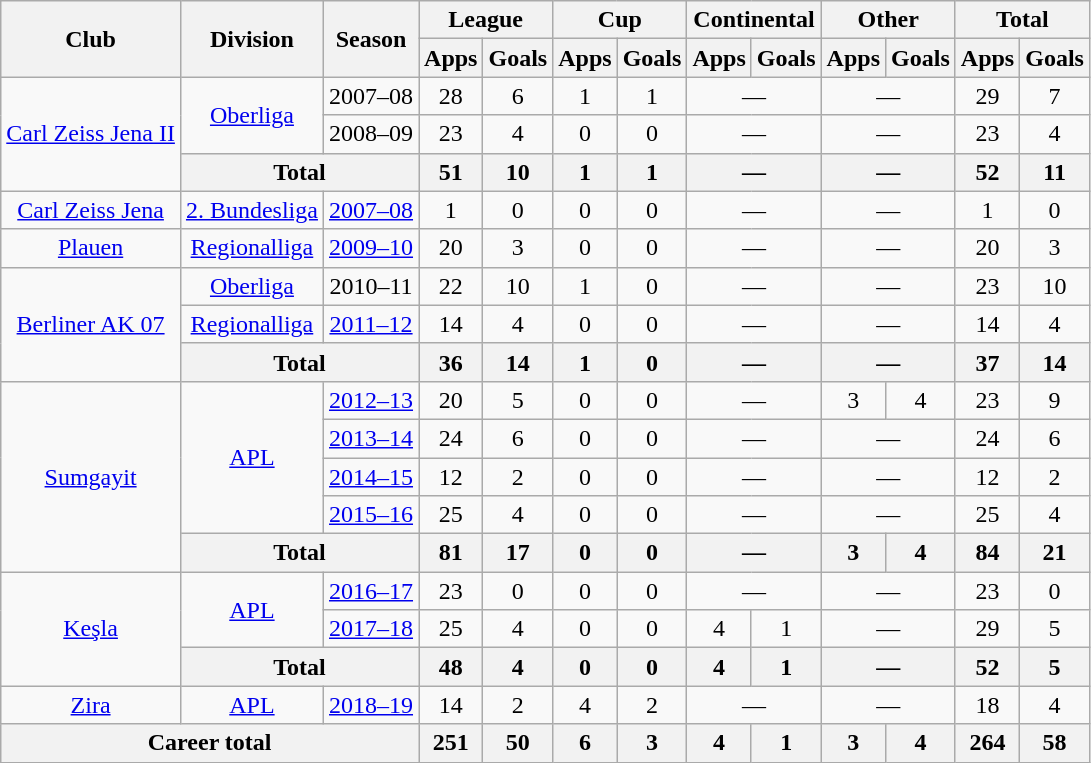<table class="wikitable" style="text-align: center;">
<tr>
<th rowspan="2">Club</th>
<th rowspan="2">Division</th>
<th rowspan="2">Season</th>
<th colspan="2">League</th>
<th colspan="2">Cup</th>
<th colspan="2">Continental</th>
<th colspan="2">Other</th>
<th colspan="2">Total</th>
</tr>
<tr>
<th>Apps</th>
<th>Goals</th>
<th>Apps</th>
<th>Goals</th>
<th>Apps</th>
<th>Goals</th>
<th>Apps</th>
<th>Goals</th>
<th>Apps</th>
<th>Goals</th>
</tr>
<tr>
<td rowspan="3"><a href='#'>Carl Zeiss Jena II</a></td>
<td rowspan="2"><a href='#'>Oberliga</a></td>
<td>2007–08</td>
<td>28</td>
<td>6</td>
<td>1</td>
<td>1</td>
<td colspan=2>—</td>
<td colspan=2>—</td>
<td>29</td>
<td>7</td>
</tr>
<tr>
<td>2008–09</td>
<td>23</td>
<td>4</td>
<td>0</td>
<td>0</td>
<td colspan=2>—</td>
<td colspan=2>—</td>
<td>23</td>
<td>4</td>
</tr>
<tr>
<th colspan=2>Total</th>
<th>51</th>
<th>10</th>
<th>1</th>
<th>1</th>
<th colspan=2>—</th>
<th colspan=2>—</th>
<th>52</th>
<th>11</th>
</tr>
<tr>
<td rowspan="1"><a href='#'>Carl Zeiss Jena</a></td>
<td rowspan="1"><a href='#'>2. Bundesliga</a></td>
<td><a href='#'>2007–08</a></td>
<td>1</td>
<td>0</td>
<td>0</td>
<td>0</td>
<td colspan=2>—</td>
<td colspan=2>—</td>
<td>1</td>
<td>0</td>
</tr>
<tr>
<td rowspan="1"><a href='#'>Plauen</a></td>
<td rowspan="1"><a href='#'>Regionalliga</a></td>
<td><a href='#'>2009–10</a></td>
<td>20</td>
<td>3</td>
<td>0</td>
<td>0</td>
<td colspan=2>—</td>
<td colspan=2>—</td>
<td>20</td>
<td>3</td>
</tr>
<tr>
<td rowspan="3"><a href='#'>Berliner AK 07</a></td>
<td rowspan="1"><a href='#'>Oberliga</a></td>
<td>2010–11</td>
<td>22</td>
<td>10</td>
<td>1</td>
<td>0</td>
<td colspan=2>—</td>
<td colspan=2>—</td>
<td>23</td>
<td>10</td>
</tr>
<tr>
<td rowspan="1"><a href='#'>Regionalliga</a></td>
<td><a href='#'>2011–12</a></td>
<td>14</td>
<td>4</td>
<td>0</td>
<td>0</td>
<td colspan=2>—</td>
<td colspan=2>—</td>
<td>14</td>
<td>4</td>
</tr>
<tr>
<th colspan=2>Total</th>
<th>36</th>
<th>14</th>
<th>1</th>
<th>0</th>
<th colspan=2>—</th>
<th colspan=2>—</th>
<th>37</th>
<th>14</th>
</tr>
<tr>
<td rowspan="5"><a href='#'>Sumgayit</a></td>
<td rowspan="4"><a href='#'>APL</a></td>
<td><a href='#'>2012–13</a></td>
<td>20</td>
<td>5</td>
<td>0</td>
<td>0</td>
<td colspan=2>—</td>
<td>3</td>
<td>4</td>
<td>23</td>
<td>9</td>
</tr>
<tr>
<td><a href='#'>2013–14</a></td>
<td>24</td>
<td>6</td>
<td>0</td>
<td>0</td>
<td colspan=2>—</td>
<td colspan=2>—</td>
<td>24</td>
<td>6</td>
</tr>
<tr>
<td><a href='#'>2014–15</a></td>
<td>12</td>
<td>2</td>
<td>0</td>
<td>0</td>
<td colspan=2>—</td>
<td colspan=2>—</td>
<td>12</td>
<td>2</td>
</tr>
<tr>
<td><a href='#'>2015–16</a></td>
<td>25</td>
<td>4</td>
<td>0</td>
<td>0</td>
<td colspan=2>—</td>
<td colspan=2>—</td>
<td>25</td>
<td>4</td>
</tr>
<tr>
<th colspan=2>Total</th>
<th>81</th>
<th>17</th>
<th>0</th>
<th>0</th>
<th colspan=2>—</th>
<th>3</th>
<th>4</th>
<th>84</th>
<th>21</th>
</tr>
<tr>
<td rowspan="3"><a href='#'>Keşla</a></td>
<td rowspan="2"><a href='#'>APL</a></td>
<td><a href='#'>2016–17</a></td>
<td>23</td>
<td>0</td>
<td>0</td>
<td>0</td>
<td colspan=2>—</td>
<td colspan=2>—</td>
<td>23</td>
<td>0</td>
</tr>
<tr>
<td><a href='#'>2017–18</a></td>
<td>25</td>
<td>4</td>
<td>0</td>
<td>0</td>
<td>4</td>
<td>1</td>
<td colspan=2>—</td>
<td>29</td>
<td>5</td>
</tr>
<tr>
<th colspan=2>Total</th>
<th>48</th>
<th>4</th>
<th>0</th>
<th>0</th>
<th>4</th>
<th>1</th>
<th colspan=2>—</th>
<th>52</th>
<th>5</th>
</tr>
<tr>
<td><a href='#'>Zira</a></td>
<td><a href='#'>APL</a></td>
<td><a href='#'>2018–19</a></td>
<td>14</td>
<td>2</td>
<td>4</td>
<td>2</td>
<td colspan=2>—</td>
<td colspan=2>—</td>
<td>18</td>
<td>4</td>
</tr>
<tr>
<th colspan=3>Career total</th>
<th>251</th>
<th>50</th>
<th>6</th>
<th>3</th>
<th>4</th>
<th>1</th>
<th>3</th>
<th>4</th>
<th>264</th>
<th>58</th>
</tr>
</table>
